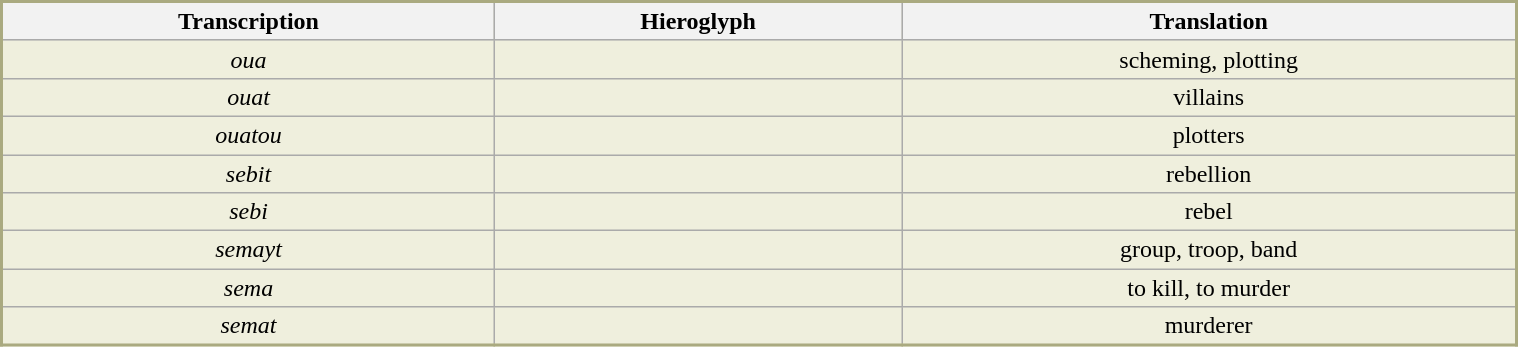<table class="wikitable" width="80%" align="none" rules="all" style="border:2px solid #AAAA80; background-color:#EFEFDD; margin:auto">
<tr style="background:#CCCCAA;">
<th>Transcription</th>
<th>Hieroglyph</th>
<th>Translation</th>
</tr>
<tr>
<td style="text-align:center"><em>oua</em></td>
<td style="text-align:center"></td>
<td style="text-align:center">scheming, plotting</td>
</tr>
<tr>
<td style="text-align:center"><em>ouat</em></td>
<td style="text-align:center"></td>
<td style="text-align:center">villains</td>
</tr>
<tr>
<td style="text-align:center"><em>ouatou</em></td>
<td style="text-align:center"></td>
<td style="text-align:center">plotters</td>
</tr>
<tr>
<td style="text-align:center"><em>sebit</em></td>
<td style="text-align:center"></td>
<td style="text-align:center">rebellion</td>
</tr>
<tr>
<td style="text-align:center"><em>sebi</em></td>
<td style="text-align:center"></td>
<td style="text-align:center">rebel</td>
</tr>
<tr>
<td style="text-align:center"><em>semayt</em></td>
<td style="text-align:center"></td>
<td style="text-align:center">group, troop, band</td>
</tr>
<tr>
<td style="text-align:center"><em>sema</em></td>
<td style="text-align:center"></td>
<td style="text-align:center">to kill, to murder</td>
</tr>
<tr>
<td style="text-align:center"><em>semat</em></td>
<td style="text-align:center"></td>
<td style="text-align:center">murderer</td>
</tr>
</table>
